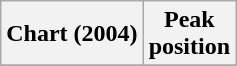<table class="wikitable plainrowheaders" style="text-align:center">
<tr>
<th>Chart (2004)</th>
<th>Peak<br>position</th>
</tr>
<tr>
</tr>
</table>
